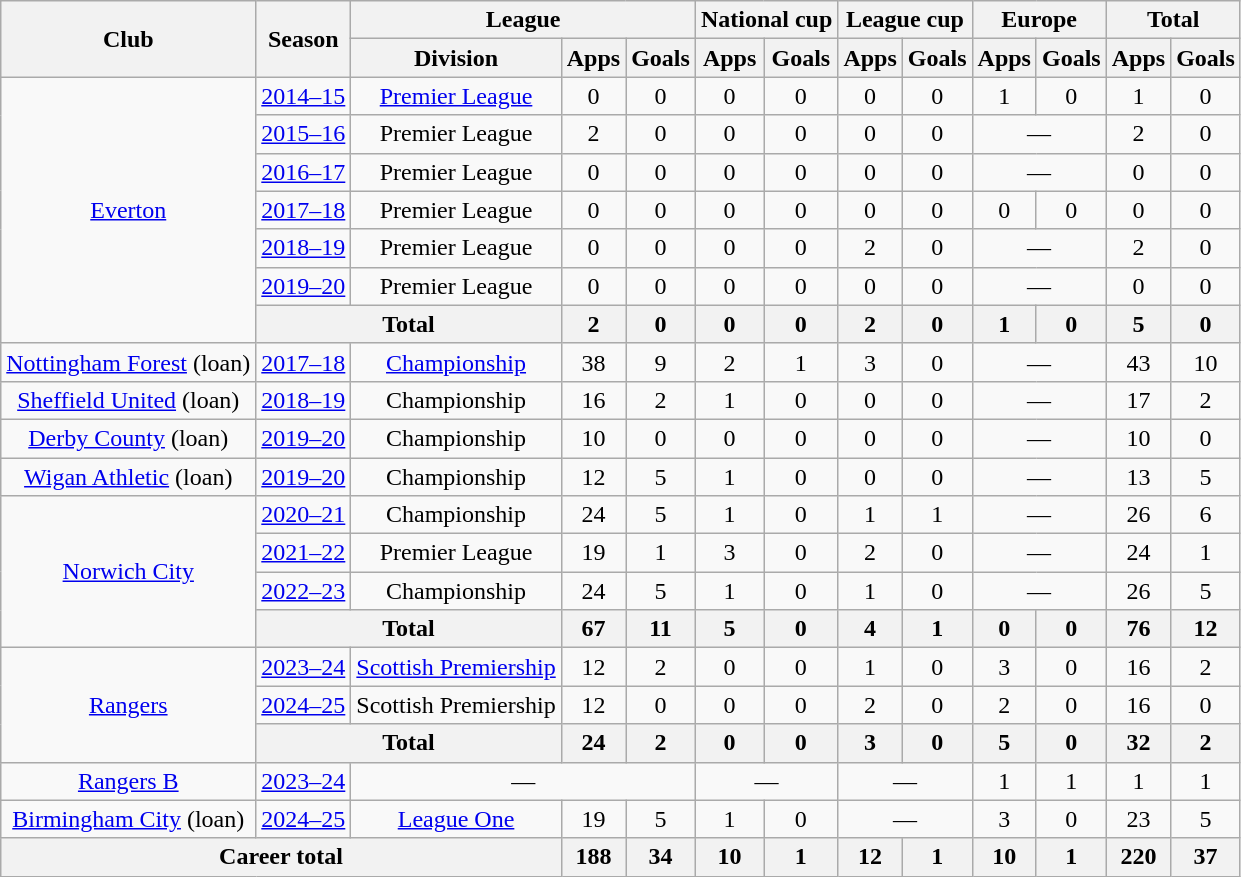<table class="wikitable" style="text-align:center">
<tr>
<th rowspan="2">Club</th>
<th rowspan="2">Season</th>
<th colspan="3">League</th>
<th colspan="2">National cup</th>
<th colspan="2">League cup</th>
<th colspan="2">Europe</th>
<th colspan="2">Total</th>
</tr>
<tr>
<th>Division</th>
<th>Apps</th>
<th>Goals</th>
<th>Apps</th>
<th>Goals</th>
<th>Apps</th>
<th>Goals</th>
<th>Apps</th>
<th>Goals</th>
<th>Apps</th>
<th>Goals</th>
</tr>
<tr>
<td rowspan="7"><a href='#'>Everton</a></td>
<td><a href='#'>2014–15</a></td>
<td><a href='#'>Premier League</a></td>
<td>0</td>
<td>0</td>
<td>0</td>
<td>0</td>
<td>0</td>
<td>0</td>
<td>1</td>
<td>0</td>
<td>1</td>
<td>0</td>
</tr>
<tr>
<td><a href='#'>2015–16</a></td>
<td>Premier League</td>
<td>2</td>
<td>0</td>
<td>0</td>
<td>0</td>
<td>0</td>
<td>0</td>
<td colspan="2">—</td>
<td>2</td>
<td>0</td>
</tr>
<tr>
<td><a href='#'>2016–17</a></td>
<td>Premier League</td>
<td>0</td>
<td>0</td>
<td>0</td>
<td>0</td>
<td>0</td>
<td>0</td>
<td colspan="2">—</td>
<td>0</td>
<td>0</td>
</tr>
<tr>
<td><a href='#'>2017–18</a></td>
<td>Premier League</td>
<td>0</td>
<td>0</td>
<td>0</td>
<td>0</td>
<td>0</td>
<td>0</td>
<td>0</td>
<td>0</td>
<td>0</td>
<td>0</td>
</tr>
<tr>
<td><a href='#'>2018–19</a></td>
<td>Premier League</td>
<td>0</td>
<td>0</td>
<td>0</td>
<td>0</td>
<td>2</td>
<td>0</td>
<td colspan="2">—</td>
<td>2</td>
<td>0</td>
</tr>
<tr>
<td><a href='#'>2019–20</a></td>
<td>Premier League</td>
<td>0</td>
<td>0</td>
<td>0</td>
<td>0</td>
<td>0</td>
<td>0</td>
<td colspan="2">—</td>
<td>0</td>
<td>0</td>
</tr>
<tr>
<th colspan="2">Total</th>
<th>2</th>
<th>0</th>
<th>0</th>
<th>0</th>
<th>2</th>
<th>0</th>
<th>1</th>
<th>0</th>
<th>5</th>
<th>0</th>
</tr>
<tr>
<td><a href='#'>Nottingham Forest</a> (loan)</td>
<td><a href='#'>2017–18</a></td>
<td><a href='#'>Championship</a></td>
<td>38</td>
<td>9</td>
<td>2</td>
<td>1</td>
<td>3</td>
<td>0</td>
<td colspan="2">—</td>
<td>43</td>
<td>10</td>
</tr>
<tr>
<td><a href='#'>Sheffield United</a> (loan)</td>
<td><a href='#'>2018–19</a></td>
<td>Championship</td>
<td>16</td>
<td>2</td>
<td>1</td>
<td>0</td>
<td>0</td>
<td>0</td>
<td colspan="2">—</td>
<td>17</td>
<td>2</td>
</tr>
<tr>
<td><a href='#'>Derby County</a> (loan)</td>
<td><a href='#'>2019–20</a></td>
<td>Championship</td>
<td>10</td>
<td>0</td>
<td>0</td>
<td>0</td>
<td>0</td>
<td>0</td>
<td colspan="2">—</td>
<td>10</td>
<td>0</td>
</tr>
<tr>
<td><a href='#'>Wigan Athletic</a> (loan)</td>
<td><a href='#'>2019–20</a></td>
<td>Championship</td>
<td>12</td>
<td>5</td>
<td>1</td>
<td>0</td>
<td>0</td>
<td>0</td>
<td colspan="2">—</td>
<td>13</td>
<td>5</td>
</tr>
<tr>
<td rowspan="4"><a href='#'>Norwich City</a></td>
<td><a href='#'>2020–21</a></td>
<td>Championship</td>
<td>24</td>
<td>5</td>
<td>1</td>
<td>0</td>
<td>1</td>
<td>1</td>
<td colspan="2">—</td>
<td>26</td>
<td>6</td>
</tr>
<tr>
<td><a href='#'>2021–22</a></td>
<td>Premier League</td>
<td>19</td>
<td>1</td>
<td>3</td>
<td>0</td>
<td>2</td>
<td>0</td>
<td colspan="2">—</td>
<td>24</td>
<td>1</td>
</tr>
<tr>
<td><a href='#'>2022–23</a></td>
<td>Championship</td>
<td>24</td>
<td>5</td>
<td>1</td>
<td>0</td>
<td>1</td>
<td>0</td>
<td colspan="2">—</td>
<td>26</td>
<td>5</td>
</tr>
<tr>
<th colspan="2">Total</th>
<th>67</th>
<th>11</th>
<th>5</th>
<th>0</th>
<th>4</th>
<th>1</th>
<th>0</th>
<th>0</th>
<th>76</th>
<th>12</th>
</tr>
<tr>
<td rowspan="3"><a href='#'>Rangers</a></td>
<td><a href='#'>2023–24</a></td>
<td><a href='#'>Scottish Premiership</a></td>
<td>12</td>
<td>2</td>
<td>0</td>
<td>0</td>
<td>1</td>
<td>0</td>
<td>3</td>
<td>0</td>
<td>16</td>
<td>2</td>
</tr>
<tr>
<td><a href='#'>2024–25</a></td>
<td>Scottish Premiership</td>
<td>12</td>
<td>0</td>
<td>0</td>
<td>0</td>
<td>2</td>
<td>0</td>
<td>2</td>
<td>0</td>
<td>16</td>
<td>0</td>
</tr>
<tr>
<th colspan="2">Total</th>
<th>24</th>
<th>2</th>
<th>0</th>
<th>0</th>
<th>3</th>
<th>0</th>
<th>5</th>
<th>0</th>
<th>32</th>
<th>2</th>
</tr>
<tr>
<td><a href='#'>Rangers B</a></td>
<td><a href='#'>2023–24</a></td>
<td colspan=3>—</td>
<td colspan=2>—</td>
<td colspan=2>—</td>
<td>1</td>
<td>1</td>
<td>1</td>
<td>1</td>
</tr>
<tr>
<td><a href='#'>Birmingham City</a> (loan)</td>
<td><a href='#'>2024–25</a></td>
<td><a href='#'>League One</a></td>
<td>19</td>
<td>5</td>
<td>1</td>
<td>0</td>
<td colspan="2">—</td>
<td>3</td>
<td>0</td>
<td>23</td>
<td>5</td>
</tr>
<tr>
<th colspan="3">Career total</th>
<th>188</th>
<th>34</th>
<th>10</th>
<th>1</th>
<th>12</th>
<th>1</th>
<th>10</th>
<th>1</th>
<th>220</th>
<th>37</th>
</tr>
</table>
